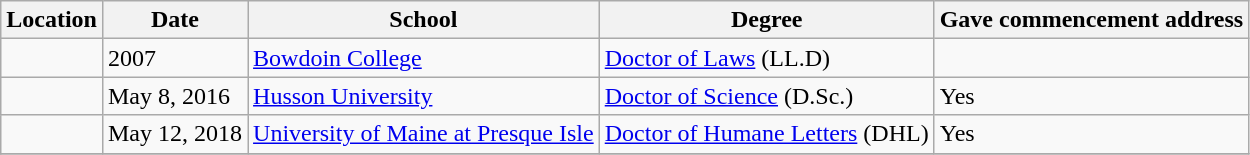<table class="wikitable";">
<tr>
<th>Location</th>
<th>Date</th>
<th>School</th>
<th>Degree</th>
<th>Gave commencement address</th>
</tr>
<tr>
<td></td>
<td>2007</td>
<td><a href='#'>Bowdoin College</a></td>
<td><a href='#'>Doctor of Laws</a> (LL.D)</td>
<td></td>
</tr>
<tr>
<td></td>
<td>May 8, 2016</td>
<td><a href='#'>Husson University</a></td>
<td><a href='#'>Doctor of Science</a> (D.Sc.)</td>
<td>Yes</td>
</tr>
<tr>
<td></td>
<td>May 12, 2018</td>
<td><a href='#'>University of Maine at Presque Isle</a></td>
<td><a href='#'>Doctor of Humane Letters</a> (DHL)</td>
<td>Yes</td>
</tr>
<tr>
</tr>
</table>
